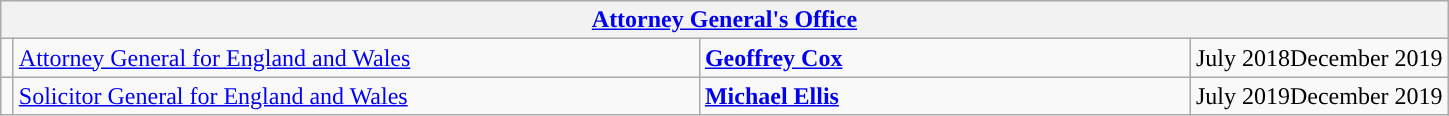<table class="wikitable">
<tr>
<th colspan="4"><a href='#'>Attorney General's Office</a></th>
</tr>
<tr>
<td style="width: 1px; background: "></td>
<td style="width: 450px;"><a href='#'>Attorney General for England and Wales</a></td>
<td style="width: 320px;"><strong><a href='#'>Geoffrey Cox</a></strong></td>
<td>July 2018December 2019</td>
</tr>
<tr>
<td style="width: 1px; background: "></td>
<td style="width: 450px;"><a href='#'>Solicitor General for England and Wales</a></td>
<td style="width: 320px;"><strong><a href='#'>Michael Ellis</a></strong> <br> </td>
<td>July 2019December 2019</td>
</tr>
</table>
